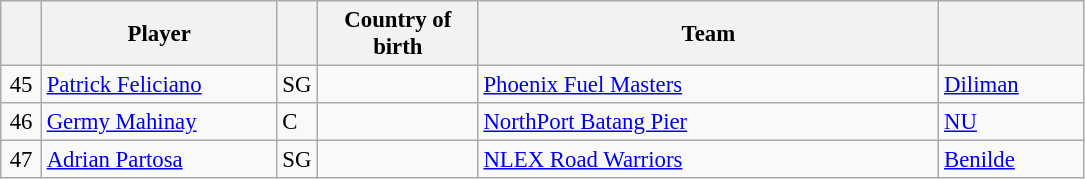<table class="wikitable plainrowheaders" style="text-align:left; font-size:95%;">
<tr>
<th scope="col" style="width:20px;"></th>
<th scope="col" style="width:150px;">Player</th>
<th scope="col" style="width:20px;"></th>
<th scope="col" style="width:100px;">Country of birth</th>
<th scope="col" style="width:300px;">Team</th>
<th scope="col" style="width:90px;"></th>
</tr>
<tr>
<td align=center>45</td>
<td><a href='#'>Patrick Feliciano</a></td>
<td>SG</td>
<td></td>
<td><a href='#'>Phoenix Fuel Masters</a></td>
<td><a href='#'>Diliman</a></td>
</tr>
<tr>
<td align=center>46</td>
<td><a href='#'>Germy Mahinay</a></td>
<td>C</td>
<td></td>
<td><a href='#'>NorthPort Batang Pier</a></td>
<td><a href='#'>NU</a></td>
</tr>
<tr>
<td align=center>47</td>
<td><a href='#'>Adrian Partosa</a></td>
<td>SG</td>
<td></td>
<td><a href='#'>NLEX Road Warriors</a></td>
<td><a href='#'>Benilde</a></td>
</tr>
</table>
